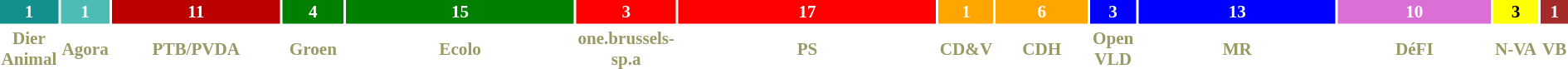<table style="width:100%; font-size:88%; text-align:center;">
<tr style="font-weight:bold">
<td style="background:#138F8E; width:1%; color:white">1</td>
<td style="background:#4DBCB4; width:1%; color:white">1</td>
<td style="background:#BB0000; width:11%; color:white">11</td>
<td style="background:green; width:4%; color:white">4</td>
<td style="background:green; width:15%; color:white">15</td>
<td style="background:red; width:3%; color:white">3</td>
<td style="background:red; width:17%; color:white">17</td>
<td style="background:orange; width:1%; color:white">1</td>
<td style="background:orange; width:6%; color:white">6</td>
<td style="background:blue; width:3%; color:white">3</td>
<td style="background:blue; width:13%; color:white">13</td>
<td style="background:orchid; width:10%; color:white">10</td>
<td style="background:yellow; width:3%; color:black">3</td>
<td style="background:brown; width:1%; color:white">1</td>
</tr>
<tr style="font-weight:bold; color:#996;">
<td>Dier Animal</td>
<td>Agora</td>
<td>PTB/PVDA</td>
<td>Groen</td>
<td>Ecolo</td>
<td>one.brussels-sp.a</td>
<td>PS</td>
<td>CD&V</td>
<td>CDH</td>
<td>Open VLD</td>
<td>MR</td>
<td>DéFI</td>
<td>N-VA</td>
<td>VB</td>
</tr>
</table>
